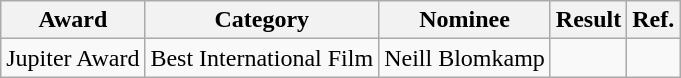<table class="wikitable sortable">
<tr>
<th>Award</th>
<th>Category</th>
<th>Nominee</th>
<th>Result</th>
<th>Ref.</th>
</tr>
<tr>
<td>Jupiter Award</td>
<td>Best International Film</td>
<td>Neill Blomkamp</td>
<td></td>
<td></td>
</tr>
</table>
